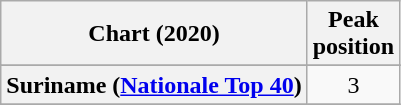<table class="wikitable sortable plainrowheaders">
<tr>
<th scope="col">Chart (2020)</th>
<th scope="col">Peak<br>position</th>
</tr>
<tr>
</tr>
<tr>
</tr>
<tr>
</tr>
<tr>
<th scope="row">Suriname (<a href='#'>Nationale Top 40</a>)</th>
<td align="center">3</td>
</tr>
<tr>
</tr>
</table>
